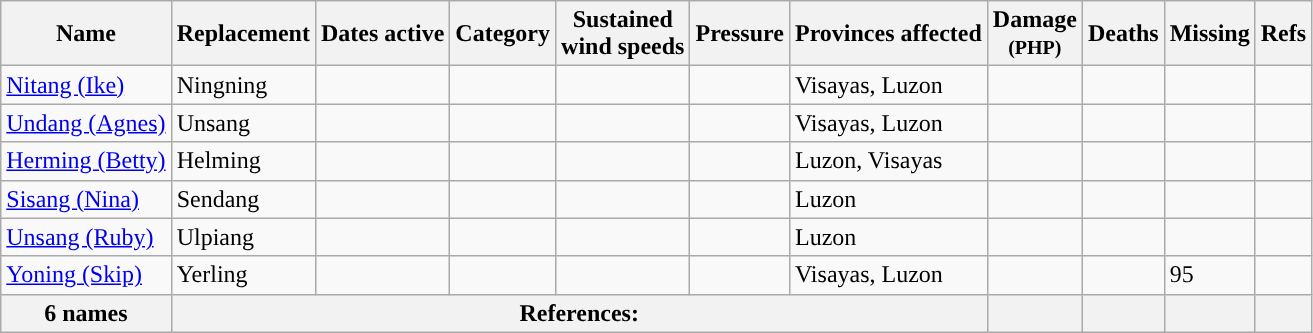<table class="wikitable sortable">
<tr>
<th>Name</th>
<th>Replacement</th>
<th>Dates active</th>
<th>Category</th>
<th>Sustained <br>wind speeds</th>
<th>Pressure</th>
<th class="unsortable">Provinces affected</th>
<th>Damage<br><small>(PHP)</small></th>
<th>Deaths</th>
<th>Missing</th>
<th class="unsortable">Refs</th>
</tr>
<tr>
<td><a href='#'>Nitang (Ike)</a></td>
<td>Ningning</td>
<td></td>
<td></td>
<td></td>
<td></td>
<td>Visayas, Luzon</td>
<td></td>
<td></td>
<td></td>
<td></td>
</tr>
<tr>
<td><a href='#'>Undang (Agnes)</a></td>
<td>Unsang</td>
<td></td>
<td></td>
<td></td>
<td></td>
<td>Visayas, Luzon</td>
<td></td>
<td></td>
<td></td>
<td></td>
</tr>
<tr>
<td><a href='#'>Herming (Betty)</a></td>
<td>Helming</td>
<td></td>
<td></td>
<td></td>
<td></td>
<td>Luzon, Visayas</td>
<td></td>
<td></td>
<td></td>
<td></td>
</tr>
<tr>
<td><a href='#'>Sisang (Nina)</a></td>
<td>Sendang</td>
<td></td>
<td></td>
<td></td>
<td></td>
<td>Luzon</td>
<td></td>
<td></td>
<td></td>
<td></td>
</tr>
<tr>
<td><a href='#'>Unsang (Ruby)</a></td>
<td>Ulpiang</td>
<td></td>
<td></td>
<td></td>
<td></td>
<td>Luzon</td>
<td></td>
<td></td>
<td></td>
<td></td>
</tr>
<tr>
<td><a href='#'>Yoning (Skip)</a></td>
<td>Yerling</td>
<td></td>
<td></td>
<td></td>
<td></td>
<td>Visayas, Luzon</td>
<td></td>
<td></td>
<td>95</td>
<td></td>
</tr>
<tr class="sortbottom">
<th>6 names</th>
<th colspan="6">References: </th>
<th></th>
<th></th>
<th></th>
<th></th>
</tr>
</table>
